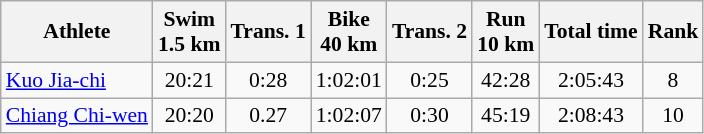<table class=wikitable style="font-size:90%; text-align:center">
<tr>
<th>Athlete</th>
<th>Swim<br>1.5 km</th>
<th>Trans. 1</th>
<th>Bike<br>40 km</th>
<th>Trans. 2</th>
<th>Run<br>10 km</th>
<th>Total time</th>
<th>Rank</th>
</tr>
<tr>
<td align="left"><a href='#'>Kuo Jia-chi</a></td>
<td>20:21</td>
<td>0:28</td>
<td>1:02:01</td>
<td>0:25</td>
<td>42:28</td>
<td>2:05:43</td>
<td>8</td>
</tr>
<tr>
<td align="left"><a href='#'>Chiang Chi-wen</a></td>
<td>20:20</td>
<td>0.27</td>
<td>1:02:07</td>
<td>0:30</td>
<td>45:19</td>
<td>2:08:43</td>
<td>10</td>
</tr>
</table>
